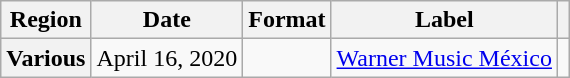<table class="wikitable plainrowheaders">
<tr>
<th scope="col">Region</th>
<th scope="col">Date</th>
<th scope="col">Format</th>
<th scope="col">Label</th>
<th scope="col"></th>
</tr>
<tr>
<th scope="row">Various</th>
<td>April 16, 2020</td>
<td></td>
<td><a href='#'>Warner Music México</a></td>
<td></td>
</tr>
</table>
